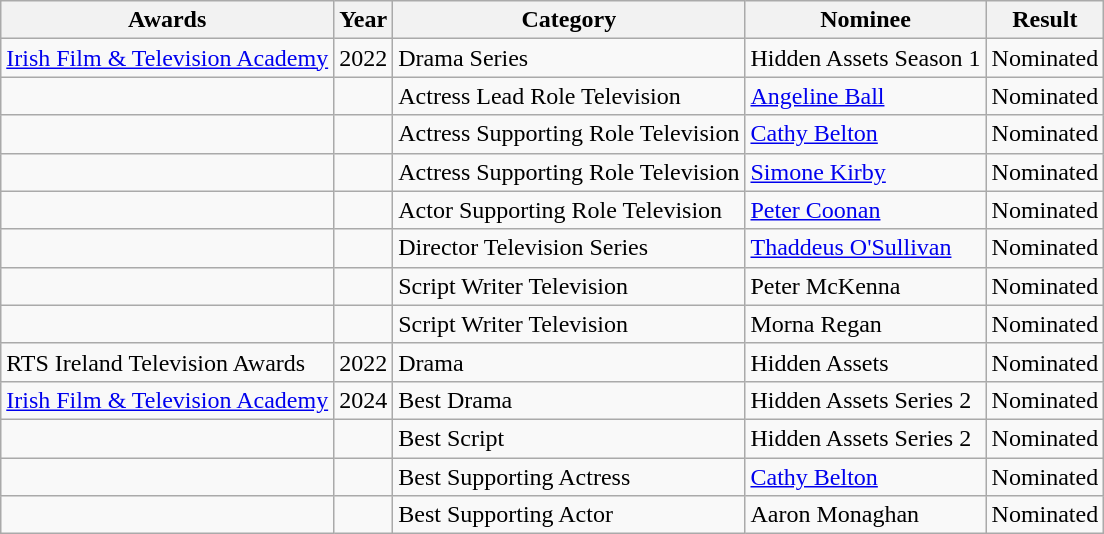<table class="wikitable">
<tr>
<th>Awards</th>
<th>Year</th>
<th>Category</th>
<th>Nominee</th>
<th>Result</th>
</tr>
<tr>
<td><a href='#'>Irish Film & Television Academy</a></td>
<td>2022</td>
<td>Drama Series</td>
<td>Hidden Assets Season 1</td>
<td>Nominated</td>
</tr>
<tr>
<td></td>
<td></td>
<td>Actress Lead Role Television</td>
<td><a href='#'>Angeline Ball</a></td>
<td>Nominated</td>
</tr>
<tr>
<td></td>
<td></td>
<td>Actress Supporting Role Television</td>
<td><a href='#'>Cathy Belton</a></td>
<td>Nominated</td>
</tr>
<tr>
<td></td>
<td></td>
<td>Actress Supporting Role Television</td>
<td><a href='#'>Simone Kirby</a></td>
<td>Nominated</td>
</tr>
<tr>
<td></td>
<td></td>
<td>Actor Supporting Role Television</td>
<td><a href='#'>Peter Coonan</a></td>
<td>Nominated</td>
</tr>
<tr>
<td></td>
<td></td>
<td>Director Television Series</td>
<td><a href='#'>Thaddeus O'Sullivan</a></td>
<td>Nominated</td>
</tr>
<tr>
<td></td>
<td></td>
<td>Script Writer Television</td>
<td>Peter McKenna</td>
<td>Nominated</td>
</tr>
<tr>
<td></td>
<td></td>
<td>Script Writer Television</td>
<td>Morna Regan</td>
<td>Nominated</td>
</tr>
<tr>
<td>RTS Ireland Television Awards</td>
<td>2022</td>
<td>Drama</td>
<td>Hidden Assets</td>
<td>Nominated</td>
</tr>
<tr>
<td><a href='#'>Irish Film & Television Academy</a></td>
<td>2024</td>
<td>Best Drama</td>
<td>Hidden Assets Series 2</td>
<td>Nominated</td>
</tr>
<tr>
<td></td>
<td></td>
<td>Best Script</td>
<td>Hidden Assets Series 2</td>
<td>Nominated</td>
</tr>
<tr>
<td></td>
<td></td>
<td>Best Supporting Actress</td>
<td><a href='#'>Cathy Belton</a></td>
<td>Nominated</td>
</tr>
<tr>
<td></td>
<td></td>
<td>Best Supporting Actor</td>
<td>Aaron Monaghan</td>
<td>Nominated</td>
</tr>
</table>
